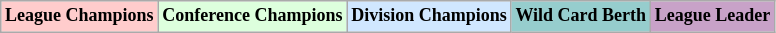<table class="wikitable"  style="margin:center; font-size:75%;">
<tr>
<td style="text-align:center; background:#fcc;"><strong>League Champions</strong></td>
<td style="text-align:center; background:#dfd;"><strong>Conference Champions</strong></td>
<td style="text-align:center; background:#d0e7ff;"><strong>Division Champions</strong></td>
<td style="text-align:center; background:#96cdcd;"><strong>Wild Card Berth</strong></td>
<td style="text-align:center; background:#c8a2c8;"><strong>League Leader</strong></td>
</tr>
</table>
